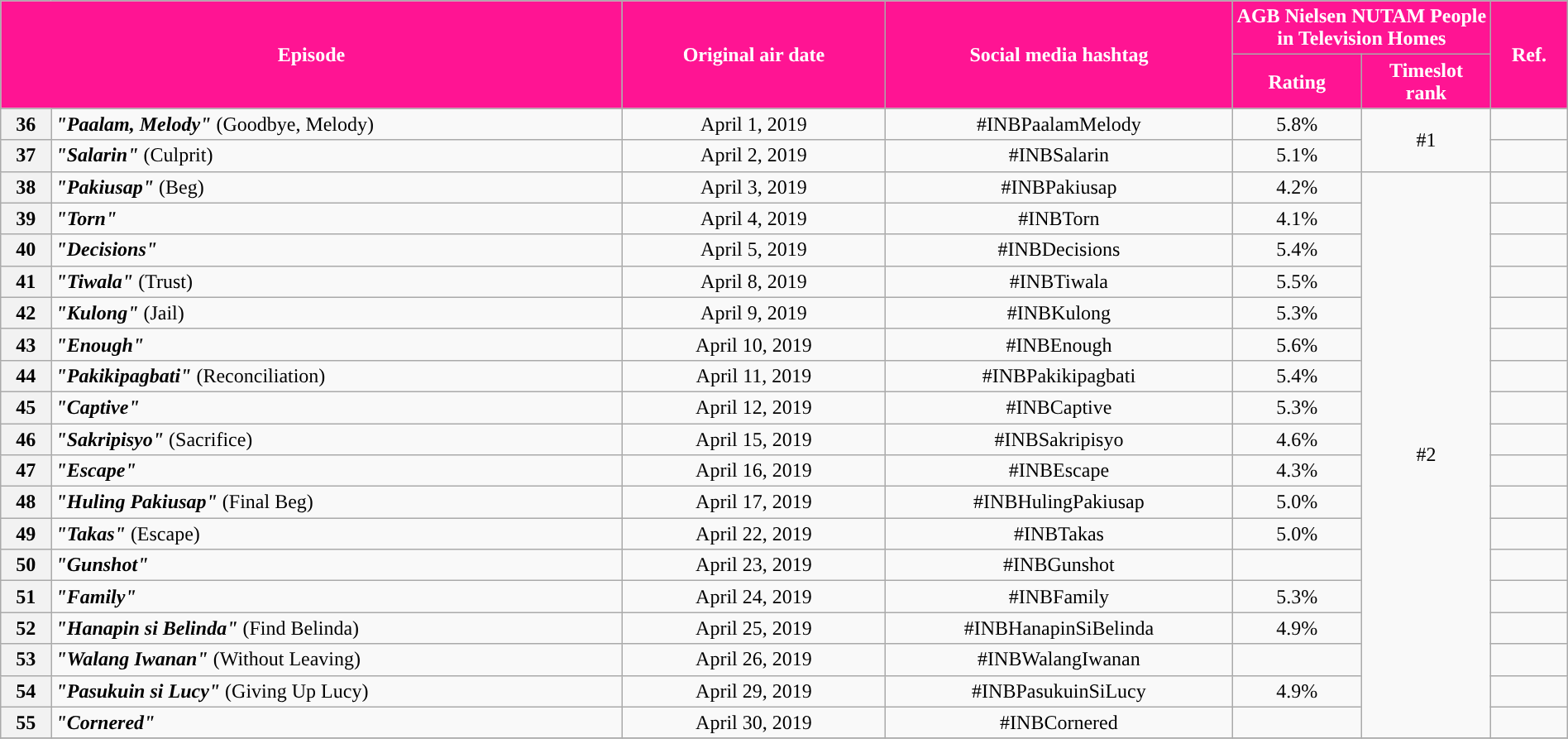<table class="wikitable" style="text-align:center; font-size:100%; line-height:18px;" width="100%">
<tr>
<th style="background-color:#FF1493; color:#ffffff;" colspan="2" rowspan="2">Episode</th>
<th style="background-color:#FF1493; color:white" rowspan="2">Original air date</th>
<th style="background-color:#FF1493; color:white" rowspan="2">Social media hashtag</th>
<th style="background-color:#FF1493; color:#ffffff;" colspan="2">AGB Nielsen NUTAM People in Television Homes</th>
<th style="background-color:#FF1493;  color:#ffffff;" rowspan="2">Ref.</th>
</tr>
<tr>
<th style="background-color:#FF1493; width:75px; color:#ffffff;">Rating</th>
<th style="background-color:#FF1493;  width:75px; color:#ffffff;">Timeslot<br>rank</th>
</tr>
<tr>
<th>36</th>
<td style="text-align: left;"><strong><em>"Paalam, Melody"</em></strong> (Goodbye, Melody)</td>
<td>April 1, 2019</td>
<td>#INBPaalamMelody</td>
<td>5.8%</td>
<td rowspan="2">#1</td>
<td></td>
</tr>
<tr>
<th>37</th>
<td style="text-align: left;"><strong><em>"Salarin"</em></strong> (Culprit)</td>
<td>April 2, 2019</td>
<td>#INBSalarin</td>
<td>5.1%</td>
<td></td>
</tr>
<tr>
<th>38</th>
<td style="text-align: left;"><strong><em>"Pakiusap"</em></strong> (Beg)</td>
<td>April 3, 2019</td>
<td>#INBPakiusap</td>
<td>4.2%</td>
<td rowspan="18">#2</td>
<td></td>
</tr>
<tr>
<th>39</th>
<td style="text-align: left;"><strong><em>"Torn"</em></strong></td>
<td>April 4, 2019</td>
<td>#INBTorn</td>
<td>4.1%</td>
<td></td>
</tr>
<tr>
<th>40</th>
<td style="text-align: left;"><strong><em>"Decisions"</em></strong></td>
<td>April 5, 2019</td>
<td>#INBDecisions</td>
<td>5.4%</td>
<td></td>
</tr>
<tr>
<th>41</th>
<td style="text-align: left;"><strong><em>"Tiwala"</em></strong> (Trust)</td>
<td>April 8, 2019</td>
<td>#INBTiwala</td>
<td>5.5%</td>
<td></td>
</tr>
<tr>
<th>42</th>
<td style="text-align: left;"><strong><em>"Kulong"</em></strong> (Jail)</td>
<td>April 9, 2019</td>
<td>#INBKulong</td>
<td>5.3%</td>
<td></td>
</tr>
<tr>
<th>43</th>
<td style="text-align: left;"><strong><em>"Enough"</em></strong></td>
<td>April 10, 2019</td>
<td>#INBEnough</td>
<td>5.6%</td>
<td></td>
</tr>
<tr>
<th>44</th>
<td style="text-align: left;"><strong><em>"Pakikipagbati"</em></strong> (Reconciliation)</td>
<td>April 11, 2019</td>
<td>#INBPakikipagbati</td>
<td>5.4%</td>
<td></td>
</tr>
<tr>
<th>45</th>
<td style="text-align: left;"><strong><em>"Captive"</em></strong></td>
<td>April 12, 2019</td>
<td>#INBCaptive</td>
<td>5.3%</td>
<td></td>
</tr>
<tr>
<th>46</th>
<td style="text-align: left;"><strong><em>"Sakripisyo"</em></strong> (Sacrifice)</td>
<td>April 15, 2019</td>
<td>#INBSakripisyo</td>
<td>4.6%</td>
<td></td>
</tr>
<tr>
<th>47</th>
<td style="text-align: left;"><strong><em>"Escape"</em></strong></td>
<td>April 16, 2019</td>
<td>#INBEscape</td>
<td>4.3%</td>
<td></td>
</tr>
<tr>
<th>48</th>
<td style="text-align: left;"><strong><em>"Huling Pakiusap"</em></strong> (Final Beg)</td>
<td>April 17, 2019</td>
<td>#INBHulingPakiusap</td>
<td>5.0%</td>
<td></td>
</tr>
<tr>
<th>49</th>
<td style="text-align: left;"><strong><em>"Takas"</em></strong> (Escape)</td>
<td>April 22, 2019</td>
<td>#INBTakas</td>
<td>5.0%</td>
<td></td>
</tr>
<tr>
<th>50</th>
<td style="text-align: left;"><strong><em>"Gunshot"</em></strong></td>
<td>April 23, 2019</td>
<td>#INBGunshot</td>
<td></td>
<td></td>
</tr>
<tr>
<th>51</th>
<td style="text-align: left;"><strong><em>"Family"</em></strong></td>
<td>April 24, 2019</td>
<td>#INBFamily</td>
<td>5.3%</td>
<td></td>
</tr>
<tr>
<th>52</th>
<td style="text-align: left;"><strong><em>"Hanapin si Belinda"</em></strong> (Find Belinda)</td>
<td>April 25, 2019</td>
<td>#INBHanapinSiBelinda</td>
<td>4.9%</td>
<td></td>
</tr>
<tr>
<th>53</th>
<td style="text-align: left;"><strong><em>"Walang Iwanan"</em></strong> (Without Leaving)</td>
<td>April 26, 2019</td>
<td>#INBWalangIwanan</td>
<td></td>
<td></td>
</tr>
<tr>
<th>54</th>
<td style="text-align: left;"><strong><em>"Pasukuin si Lucy"</em></strong> (Giving Up Lucy)</td>
<td>April 29, 2019</td>
<td>#INBPasukuinSiLucy</td>
<td>4.9%</td>
<td></td>
</tr>
<tr>
<th>55</th>
<td style="text-align: left;"><strong><em>"Cornered"</em></strong></td>
<td>April 30, 2019</td>
<td>#INBCornered</td>
<td></td>
<td></td>
</tr>
<tr>
</tr>
</table>
